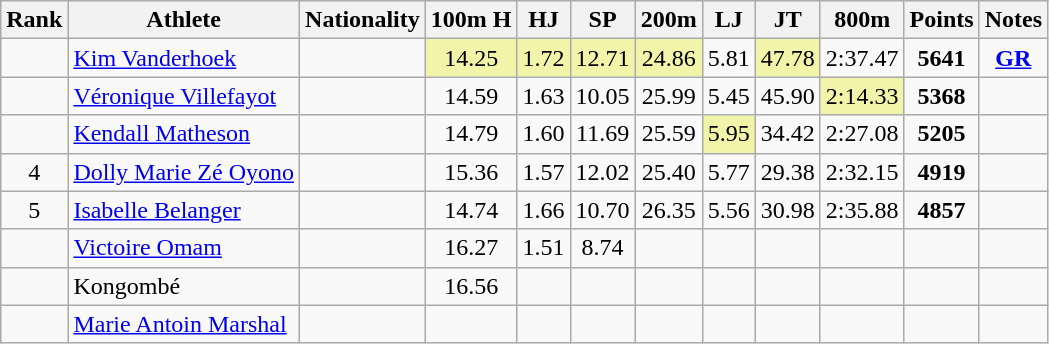<table class="wikitable sortable" style=" text-align:center;">
<tr>
<th>Rank</th>
<th>Athlete</th>
<th>Nationality</th>
<th>100m H</th>
<th>HJ</th>
<th>SP</th>
<th>200m</th>
<th>LJ</th>
<th>JT</th>
<th>800m</th>
<th>Points</th>
<th>Notes</th>
</tr>
<tr>
<td></td>
<td align=left><a href='#'>Kim Vanderhoek</a></td>
<td align=left></td>
<td bgcolor=#F2F5A9>14.25</td>
<td bgcolor=#F2F5A9>1.72</td>
<td bgcolor=#F2F5A9>12.71</td>
<td bgcolor=#F2F5A9>24.86</td>
<td>5.81</td>
<td bgcolor=#F2F5A9>47.78</td>
<td>2:37.47</td>
<td><strong>5641</strong></td>
<td><strong><a href='#'>GR</a></strong></td>
</tr>
<tr>
<td></td>
<td align=left><a href='#'>Véronique Villefayot</a></td>
<td align=left></td>
<td>14.59</td>
<td>1.63</td>
<td>10.05</td>
<td>25.99</td>
<td>5.45</td>
<td>45.90</td>
<td bgcolor=#F2F5A9>2:14.33</td>
<td><strong>5368</strong></td>
<td></td>
</tr>
<tr>
<td></td>
<td align=left><a href='#'>Kendall Matheson</a></td>
<td align=left></td>
<td>14.79</td>
<td>1.60</td>
<td>11.69</td>
<td>25.59</td>
<td bgcolor=#F2F5A9>5.95</td>
<td>34.42</td>
<td>2:27.08</td>
<td><strong>5205</strong></td>
<td></td>
</tr>
<tr>
<td>4</td>
<td align=left><a href='#'>Dolly Marie Zé Oyono</a></td>
<td align=left></td>
<td>15.36</td>
<td>1.57</td>
<td>12.02</td>
<td>25.40</td>
<td>5.77</td>
<td>29.38</td>
<td>2:32.15</td>
<td><strong>4919</strong></td>
<td></td>
</tr>
<tr>
<td>5</td>
<td align=left><a href='#'>Isabelle Belanger</a></td>
<td align=left></td>
<td>14.74</td>
<td>1.66</td>
<td>10.70</td>
<td>26.35</td>
<td>5.56</td>
<td>30.98</td>
<td>2:35.88</td>
<td><strong>4857</strong></td>
<td></td>
</tr>
<tr>
<td></td>
<td align=left><a href='#'>Victoire Omam</a></td>
<td align=left></td>
<td>16.27</td>
<td>1.51</td>
<td>8.74</td>
<td></td>
<td></td>
<td></td>
<td></td>
<td><strong></strong></td>
<td></td>
</tr>
<tr>
<td></td>
<td align=left>Kongombé</td>
<td align=left></td>
<td>16.56</td>
<td></td>
<td></td>
<td></td>
<td></td>
<td></td>
<td></td>
<td><strong></strong></td>
<td></td>
</tr>
<tr>
<td></td>
<td align=left><a href='#'>Marie Antoin Marshal</a></td>
<td align=left></td>
<td></td>
<td></td>
<td></td>
<td></td>
<td></td>
<td></td>
<td></td>
<td><strong></strong></td>
<td></td>
</tr>
</table>
